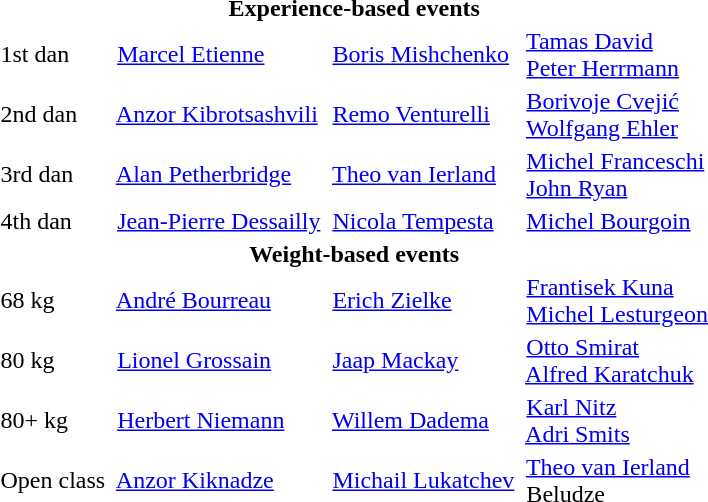<table>
<tr>
<th colspan=4>Experience-based events</th>
</tr>
<tr>
<td>1st dan</td>
<td> <a href='#'>Marcel Etienne</a></td>
<td> <a href='#'>Boris Mishchenko</a></td>
<td> <a href='#'>Tamas David</a><br> <a href='#'>Peter Herrmann</a></td>
</tr>
<tr>
<td>2nd dan</td>
<td> <a href='#'>Anzor Kibrotsashvili</a></td>
<td> <a href='#'>Remo Venturelli</a></td>
<td> <a href='#'>Borivoje Cvejić</a><br> <a href='#'>Wolfgang Ehler</a></td>
</tr>
<tr>
<td>3rd dan</td>
<td> <a href='#'>Alan Petherbridge</a></td>
<td> <a href='#'>Theo van Ierland</a></td>
<td> <a href='#'>Michel Franceschi</a><br> <a href='#'>John Ryan</a></td>
</tr>
<tr>
<td>4th dan</td>
<td> <a href='#'>Jean-Pierre Dessailly</a></td>
<td> <a href='#'>Nicola Tempesta</a></td>
<td> <a href='#'>Michel Bourgoin</a></td>
</tr>
<tr>
<th colspan=4>Weight-based events</th>
</tr>
<tr>
<td>68 kg</td>
<td> <a href='#'>André Bourreau</a></td>
<td> <a href='#'>Erich Zielke</a></td>
<td> <a href='#'>Frantisek Kuna</a><br> <a href='#'>Michel Lesturgeon</a></td>
</tr>
<tr>
<td>80 kg</td>
<td> <a href='#'>Lionel Grossain</a></td>
<td> <a href='#'>Jaap Mackay</a></td>
<td> <a href='#'>Otto Smirat</a><br> <a href='#'>Alfred Karatchuk</a></td>
</tr>
<tr>
<td>80+ kg</td>
<td> <a href='#'>Herbert Niemann</a></td>
<td> <a href='#'>Willem Dadema</a></td>
<td> <a href='#'>Karl Nitz</a><br> <a href='#'>Adri Smits</a></td>
</tr>
<tr>
<td>Open class</td>
<td> <a href='#'>Anzor Kiknadze</a></td>
<td> <a href='#'>Michail Lukatchev</a></td>
<td> <a href='#'>Theo van Ierland</a><br> Beludze</td>
</tr>
</table>
